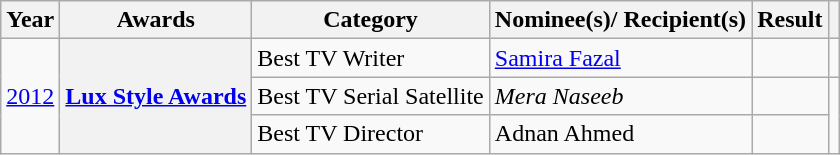<table class="wikitable plainrowheaders">
<tr>
<th>Year</th>
<th>Awards</th>
<th>Category</th>
<th>Nominee(s)/ Recipient(s)</th>
<th>Result</th>
<th></th>
</tr>
<tr>
<td rowspan="3"><a href='#'>2012</a></td>
<th scope="row" rowspan="3"><a href='#'>Lux Style Awards</a></th>
<td>Best TV Writer</td>
<td><a href='#'>Samira Fazal</a></td>
<td></td>
<td></td>
</tr>
<tr>
<td>Best TV Serial Satellite</td>
<td><em>Mera Naseeb</em></td>
<td></td>
<td rowspan="2"></td>
</tr>
<tr>
<td>Best TV Director</td>
<td>Adnan Ahmed</td>
<td></td>
</tr>
</table>
